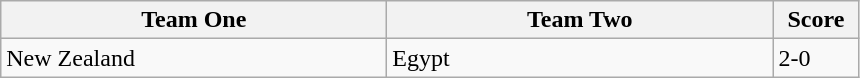<table class="wikitable">
<tr>
<th width=250>Team One</th>
<th width=250>Team Two</th>
<th width=50>Score</th>
</tr>
<tr>
<td> New Zealand</td>
<td> Egypt</td>
<td>2-0</td>
</tr>
</table>
